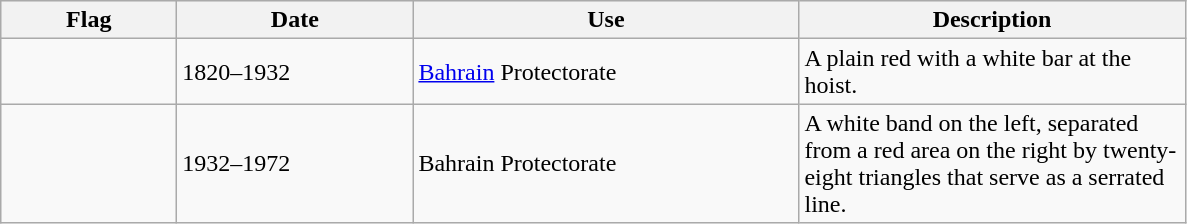<table class="wikitable">
<tr style="background:#efefef;">
<th style="width:110px;">Flag</th>
<th style="width:150px;">Date</th>
<th style="width:250px;">Use</th>
<th style="width:250px;">Description</th>
</tr>
<tr>
<td></td>
<td>1820–1932</td>
<td><a href='#'>Bahrain</a> Protectorate</td>
<td>A plain red with a white bar at the hoist.</td>
</tr>
<tr>
<td></td>
<td>1932–1972</td>
<td>Bahrain Protectorate</td>
<td>A white band on the left, separated from a red area on the right by twenty-eight triangles that serve as a serrated line.</td>
</tr>
</table>
